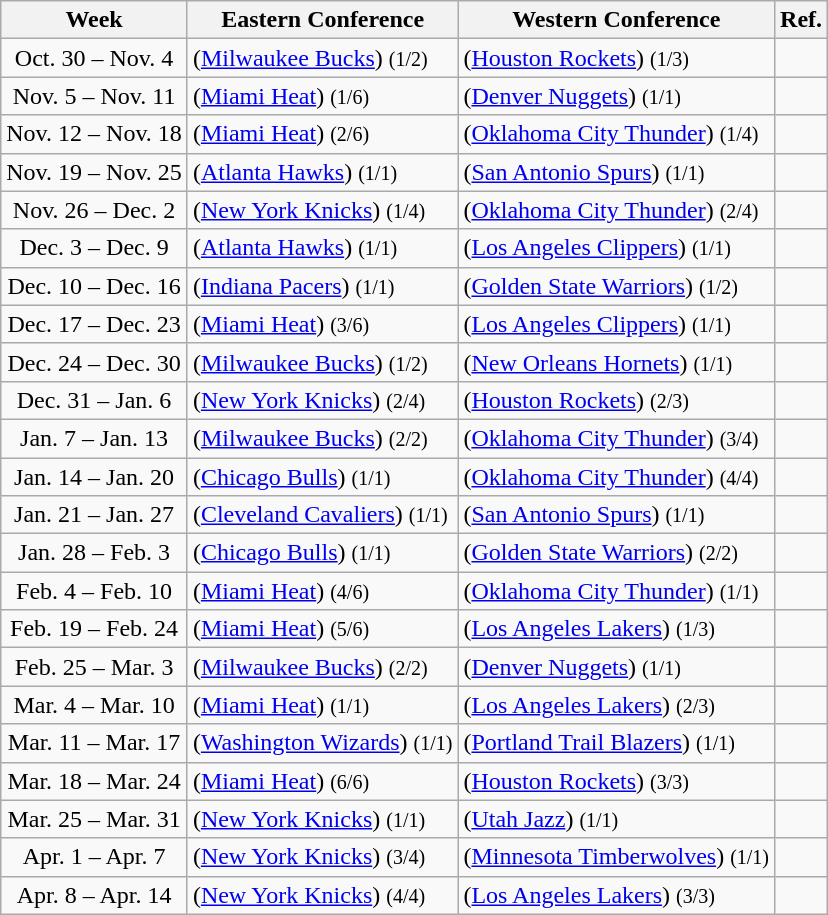<table class="wikitable sortable" style="text-align:left">
<tr>
<th>Week</th>
<th>Eastern Conference</th>
<th>Western Conference</th>
<th class=unsortable>Ref.</th>
</tr>
<tr>
<td align=center>Oct. 30 – Nov. 4</td>
<td> (<a href='#'>Milwaukee Bucks</a>) <small>(1/2)</small></td>
<td> (<a href='#'>Houston Rockets</a>) <small>(1/3)</small></td>
<td align=center></td>
</tr>
<tr>
<td align=center>Nov. 5 – Nov. 11</td>
<td> (<a href='#'>Miami Heat</a>) <small>(1/6)</small></td>
<td> (<a href='#'>Denver Nuggets</a>) <small>(1/1)</small></td>
<td align=center></td>
</tr>
<tr>
<td align=center>Nov. 12 – Nov. 18</td>
<td> (<a href='#'>Miami Heat</a>) <small>(2/6)</small></td>
<td> (<a href='#'>Oklahoma City Thunder</a>) <small>(1/4)</small></td>
<td align=center></td>
</tr>
<tr>
<td align=center>Nov. 19 – Nov. 25</td>
<td> (<a href='#'>Atlanta Hawks</a>) <small>(1/1)</small></td>
<td> (<a href='#'>San Antonio Spurs</a>) <small>(1/1)</small></td>
<td align=center></td>
</tr>
<tr>
<td align=center>Nov. 26 – Dec. 2</td>
<td> (<a href='#'>New York Knicks</a>) <small>(1/4)</small></td>
<td> (<a href='#'>Oklahoma City Thunder</a>) <small>(2/4)</small></td>
<td align=center></td>
</tr>
<tr>
<td align=center>Dec. 3 – Dec. 9</td>
<td> (<a href='#'>Atlanta Hawks</a>) <small>(1/1)</small></td>
<td> (<a href='#'>Los Angeles Clippers</a>) <small>(1/1)</small></td>
<td align=center></td>
</tr>
<tr>
<td align=center>Dec. 10 – Dec. 16</td>
<td> (<a href='#'>Indiana Pacers</a>) <small>(1/1)</small></td>
<td> (<a href='#'>Golden State Warriors</a>) <small>(1/2)</small></td>
<td align=center></td>
</tr>
<tr>
<td align=center>Dec. 17 – Dec. 23</td>
<td> (<a href='#'>Miami Heat</a>) <small>(3/6)</small></td>
<td> (<a href='#'>Los Angeles Clippers</a>) <small>(1/1)</small></td>
<td align=center></td>
</tr>
<tr>
<td align=center>Dec. 24 – Dec. 30</td>
<td> (<a href='#'>Milwaukee Bucks</a>) <small>(1/2)</small></td>
<td> (<a href='#'>New Orleans Hornets</a>) <small>(1/1)</small></td>
<td align=center></td>
</tr>
<tr>
<td align=center>Dec. 31 – Jan. 6</td>
<td> (<a href='#'>New York Knicks</a>) <small>(2/4)</small></td>
<td> (<a href='#'>Houston Rockets</a>) <small>(2/3)</small></td>
<td align=center></td>
</tr>
<tr>
<td align=center>Jan. 7 – Jan. 13</td>
<td> (<a href='#'>Milwaukee Bucks</a>) <small>(2/2)</small></td>
<td> (<a href='#'>Oklahoma City Thunder</a>) <small>(3/4)</small></td>
<td align=center></td>
</tr>
<tr>
<td align=center>Jan. 14 – Jan. 20</td>
<td> (<a href='#'>Chicago Bulls</a>) <small>(1/1)</small></td>
<td> (<a href='#'>Oklahoma City Thunder</a>) <small>(4/4)</small></td>
<td align=center></td>
</tr>
<tr>
<td align=center>Jan. 21 – Jan. 27</td>
<td> (<a href='#'>Cleveland Cavaliers</a>) <small>(1/1)</small></td>
<td> (<a href='#'>San Antonio Spurs</a>) <small>(1/1)</small></td>
<td align=center></td>
</tr>
<tr>
<td align=center>Jan. 28 – Feb. 3</td>
<td> (<a href='#'>Chicago Bulls</a>) <small>(1/1)</small></td>
<td> (<a href='#'>Golden State Warriors</a>) <small>(2/2)</small></td>
<td align=center></td>
</tr>
<tr>
<td align=center>Feb. 4 – Feb. 10</td>
<td> (<a href='#'>Miami Heat</a>) <small>(4/6)</small></td>
<td> (<a href='#'>Oklahoma City Thunder</a>) <small>(1/1)</small></td>
<td align=center></td>
</tr>
<tr>
<td align=center>Feb. 19 – Feb. 24</td>
<td> (<a href='#'>Miami Heat</a>) <small>(5/6)</small></td>
<td> (<a href='#'>Los Angeles Lakers</a>) <small>(1/3)</small></td>
<td align=center></td>
</tr>
<tr>
<td align=center>Feb. 25 – Mar. 3</td>
<td> (<a href='#'>Milwaukee Bucks</a>) <small>(2/2)</small></td>
<td> (<a href='#'>Denver Nuggets</a>) <small>(1/1)</small></td>
<td align=center></td>
</tr>
<tr>
<td align=center>Mar. 4 – Mar. 10</td>
<td> (<a href='#'>Miami Heat</a>) <small>(1/1)</small></td>
<td> (<a href='#'>Los Angeles Lakers</a>) <small>(2/3)</small></td>
<td align=center></td>
</tr>
<tr>
<td align=center>Mar. 11 – Mar. 17</td>
<td> (<a href='#'>Washington Wizards</a>) <small>(1/1)</small></td>
<td> (<a href='#'>Portland Trail Blazers</a>) <small>(1/1)</small></td>
<td align=center></td>
</tr>
<tr>
<td align=center>Mar. 18 – Mar. 24</td>
<td> (<a href='#'>Miami Heat</a>) <small>(6/6)</small></td>
<td> (<a href='#'>Houston Rockets</a>) <small>(3/3)</small></td>
<td align=center></td>
</tr>
<tr>
<td align=center>Mar. 25 – Mar. 31</td>
<td> (<a href='#'>New York Knicks</a>) <small>(1/1)</small></td>
<td> (<a href='#'>Utah Jazz</a>) <small>(1/1)</small></td>
<td align=center></td>
</tr>
<tr>
<td align=center>Apr. 1 – Apr. 7</td>
<td> (<a href='#'>New York Knicks</a>) <small>(3/4)</small></td>
<td>  (<a href='#'>Minnesota Timberwolves</a>) <small>(1/1)</small></td>
<td align=center></td>
</tr>
<tr>
<td align=center>Apr. 8 – Apr. 14</td>
<td> (<a href='#'>New York Knicks</a>) <small>(4/4)</small></td>
<td>  (<a href='#'>Los Angeles Lakers</a>) <small>(3/3)</small></td>
<td align=center></td>
</tr>
</table>
